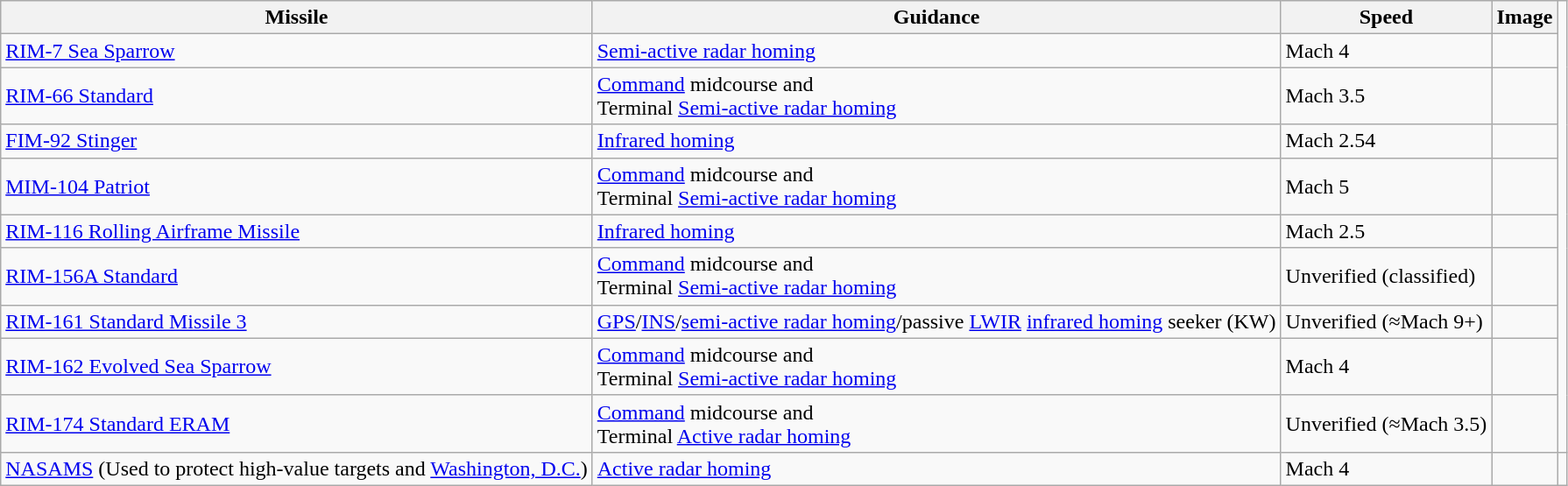<table class="wikitable">
<tr>
<th>Missile</th>
<th>Guidance</th>
<th>Speed</th>
<th>Image</th>
</tr>
<tr>
<td><a href='#'>RIM-7 Sea Sparrow</a></td>
<td><a href='#'>Semi-active radar homing</a></td>
<td>Mach 4</td>
<td></td>
</tr>
<tr>
<td><a href='#'>RIM-66 Standard</a></td>
<td><a href='#'>Command</a> midcourse and <br>Terminal <a href='#'>Semi-active radar homing</a></td>
<td>Mach 3.5</td>
<td></td>
</tr>
<tr>
<td><a href='#'>FIM-92 Stinger</a></td>
<td><a href='#'>Infrared homing</a></td>
<td>Mach 2.54</td>
<td></td>
</tr>
<tr>
<td><a href='#'>MIM-104 Patriot</a></td>
<td><a href='#'>Command</a> midcourse and<br>Terminal <a href='#'>Semi-active radar homing</a></td>
<td>Mach 5</td>
<td></td>
</tr>
<tr>
<td><a href='#'>RIM-116 Rolling Airframe Missile</a></td>
<td><a href='#'>Infrared homing</a></td>
<td>Mach 2.5</td>
<td></td>
</tr>
<tr>
<td><a href='#'>RIM-156A Standard</a></td>
<td><a href='#'>Command</a> midcourse and <br> Terminal <a href='#'>Semi-active radar homing</a></td>
<td>Unverified (classified)</td>
<td></td>
</tr>
<tr>
<td><a href='#'>RIM-161 Standard Missile 3</a></td>
<td><a href='#'>GPS</a>/<a href='#'>INS</a>/<a href='#'>semi-active radar homing</a>/passive <a href='#'>LWIR</a> <a href='#'>infrared homing</a> seeker (KW)</td>
<td>Unverified (≈Mach 9+)</td>
<td></td>
</tr>
<tr>
<td><a href='#'>RIM-162 Evolved Sea Sparrow</a></td>
<td><a href='#'>Command</a> midcourse and<br>Terminal <a href='#'>Semi-active radar homing</a></td>
<td>Mach 4</td>
<td></td>
</tr>
<tr>
<td><a href='#'>RIM-174 Standard ERAM</a></td>
<td><a href='#'>Command</a> midcourse and<br>Terminal <a href='#'>Active radar homing</a></td>
<td>Unverified (≈Mach 3.5)</td>
<td></td>
</tr>
<tr>
<td><a href='#'>NASAMS</a> (Used to protect high-value targets and <a href='#'>Washington, D.C.</a>)</td>
<td><a href='#'>Active radar homing</a></td>
<td>Mach 4</td>
<td></td>
<td></td>
</tr>
</table>
